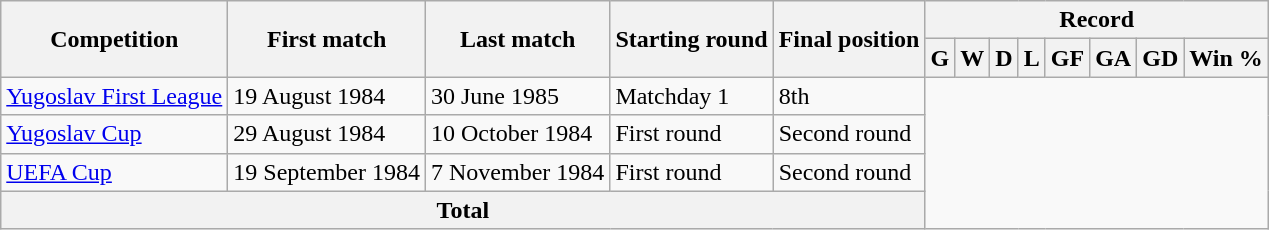<table class="wikitable" style="text-align: center">
<tr>
<th rowspan="2">Competition</th>
<th rowspan="2">First match</th>
<th rowspan="2">Last match</th>
<th rowspan="2">Starting round</th>
<th rowspan="2">Final position</th>
<th colspan="8">Record</th>
</tr>
<tr>
<th>G</th>
<th>W</th>
<th>D</th>
<th>L</th>
<th>GF</th>
<th>GA</th>
<th>GD</th>
<th>Win %</th>
</tr>
<tr>
<td align=left><a href='#'>Yugoslav First League</a></td>
<td align=left>19 August 1984</td>
<td align=left>30 June 1985</td>
<td align=left>Matchday 1</td>
<td align=left>8th<br></td>
</tr>
<tr>
<td align=left><a href='#'>Yugoslav Cup</a></td>
<td align=left>29 August 1984</td>
<td align=left>10 October 1984</td>
<td align=left>First round</td>
<td align=left>Second round<br></td>
</tr>
<tr>
<td align=left><a href='#'>UEFA Cup</a></td>
<td align=left>19 September 1984</td>
<td align=left>7 November 1984</td>
<td align=left>First round</td>
<td align=left>Second round<br></td>
</tr>
<tr>
<th colspan="5">Total<br></th>
</tr>
</table>
